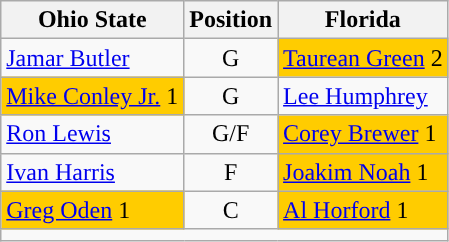<table class="wikitable">
<tr>
<th>Ohio State</th>
<th colspan="2">Position</th>
<th>Florida</th>
</tr>
<tr>
<td><a href='#'>Jamar Butler</a></td>
<td colspan=2 style="text-align:center">G</td>
<td style="background:#ffcc00"><a href='#'>Taurean Green</a> 2</td>
</tr>
<tr>
<td style="background:#ffcc00"><a href='#'>Mike Conley Jr.</a> 1</td>
<td colspan=2 style="text-align:center">G</td>
<td><a href='#'>Lee Humphrey</a></td>
</tr>
<tr>
<td><a href='#'>Ron Lewis</a></td>
<td colspan=2 style="text-align:center">G/F</td>
<td style="background:#ffcc00"><a href='#'>Corey Brewer</a> 1</td>
</tr>
<tr>
<td><a href='#'>Ivan Harris</a></td>
<td colspan=2 style="text-align:center">F</td>
<td style="background:#ffcc00"><a href='#'>Joakim Noah</a> 1</td>
</tr>
<tr>
<td style="background:#ffcc00"><a href='#'>Greg Oden</a> 1</td>
<td colspan=2 style="text-align:center">C</td>
<td style="background:#ffcc00"><a href='#'>Al Horford</a> 1<br></td>
</tr>
<tr>
<td colspan="5" align=center></td>
</tr>
</table>
